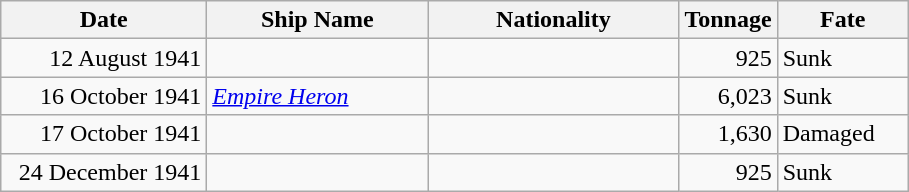<table class="wikitable sortable">
<tr>
<th width="130px">Date</th>
<th width="140px">Ship Name</th>
<th width="160px">Nationality</th>
<th width="25px">Tonnage</th>
<th width="80px">Fate</th>
</tr>
<tr>
<td align="right">12 August 1941</td>
<td align="left"></td>
<td align="left"></td>
<td align="right">925</td>
<td align="left">Sunk</td>
</tr>
<tr>
<td align="right">16 October 1941</td>
<td align="left"><em><a href='#'>Empire Heron</a></em></td>
<td align="left"></td>
<td align="right">6,023</td>
<td align="left">Sunk</td>
</tr>
<tr>
<td align="right">17 October 1941</td>
<td align="left"></td>
<td align="left"></td>
<td align="right">1,630</td>
<td align="left">Damaged</td>
</tr>
<tr>
<td align="right">24 December 1941</td>
<td align="left"></td>
<td align="left"></td>
<td align="right">925</td>
<td align="left">Sunk</td>
</tr>
</table>
